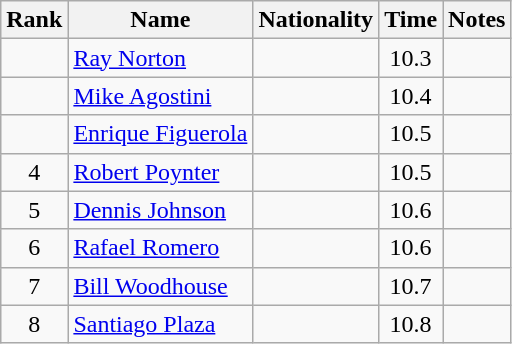<table class="wikitable sortable" style="text-align:center">
<tr>
<th>Rank</th>
<th>Name</th>
<th>Nationality</th>
<th>Time</th>
<th>Notes</th>
</tr>
<tr>
<td></td>
<td align=left><a href='#'>Ray Norton</a></td>
<td align=left></td>
<td>10.3</td>
<td></td>
</tr>
<tr>
<td></td>
<td align=left><a href='#'>Mike Agostini</a></td>
<td align=left></td>
<td>10.4</td>
<td></td>
</tr>
<tr>
<td></td>
<td align=left><a href='#'>Enrique Figuerola</a></td>
<td align=left></td>
<td>10.5</td>
<td></td>
</tr>
<tr>
<td>4</td>
<td align=left><a href='#'>Robert Poynter</a></td>
<td align=left></td>
<td>10.5</td>
<td></td>
</tr>
<tr>
<td>5</td>
<td align=left><a href='#'>Dennis Johnson</a></td>
<td align=left></td>
<td>10.6</td>
<td></td>
</tr>
<tr>
<td>6</td>
<td align=left><a href='#'>Rafael Romero</a></td>
<td align=left></td>
<td>10.6</td>
<td></td>
</tr>
<tr>
<td>7</td>
<td align=left><a href='#'>Bill Woodhouse</a></td>
<td align=left></td>
<td>10.7</td>
<td></td>
</tr>
<tr>
<td>8</td>
<td align=left><a href='#'>Santiago Plaza</a></td>
<td align=left></td>
<td>10.8</td>
<td></td>
</tr>
</table>
